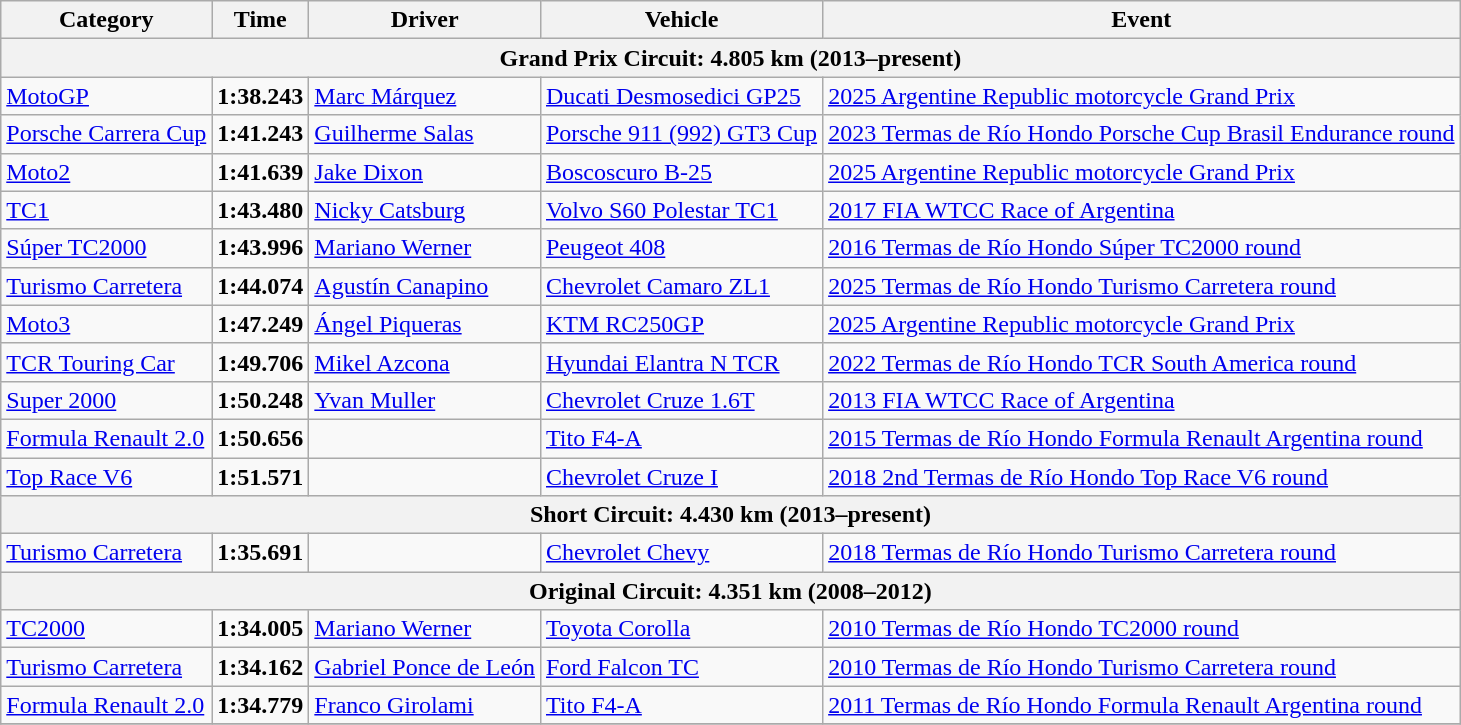<table class="wikitable">
<tr>
<th>Category</th>
<th>Time</th>
<th>Driver</th>
<th>Vehicle</th>
<th>Event</th>
</tr>
<tr>
<th colspan="5">Grand Prix Circuit: 4.805 km (2013–present)</th>
</tr>
<tr>
<td><a href='#'>MotoGP</a></td>
<td><strong>1:38.243</strong></td>
<td><a href='#'>Marc Márquez</a></td>
<td><a href='#'>Ducati Desmosedici GP25</a></td>
<td><a href='#'>2025 Argentine Republic motorcycle Grand Prix</a></td>
</tr>
<tr>
<td><a href='#'>Porsche Carrera Cup</a></td>
<td><strong>1:41.243</strong></td>
<td><a href='#'>Guilherme Salas</a></td>
<td><a href='#'>Porsche 911 (992) GT3 Cup</a></td>
<td><a href='#'>2023 Termas de Río Hondo Porsche Cup Brasil Endurance round</a></td>
</tr>
<tr>
<td><a href='#'>Moto2</a></td>
<td><strong>1:41.639</strong></td>
<td><a href='#'>Jake Dixon</a></td>
<td><a href='#'>Boscoscuro B-25</a></td>
<td><a href='#'>2025 Argentine Republic motorcycle Grand Prix</a></td>
</tr>
<tr>
<td><a href='#'>TC1</a></td>
<td><strong>1:43.480</strong></td>
<td><a href='#'>Nicky Catsburg</a></td>
<td><a href='#'>Volvo S60 Polestar TC1</a></td>
<td><a href='#'>2017 FIA WTCC Race of Argentina</a></td>
</tr>
<tr>
<td><a href='#'>Súper TC2000</a></td>
<td><strong>1:43.996</strong></td>
<td><a href='#'>Mariano Werner</a></td>
<td><a href='#'>Peugeot 408</a></td>
<td><a href='#'>2016 Termas de Río Hondo Súper TC2000 round</a></td>
</tr>
<tr>
<td><a href='#'>Turismo Carretera</a></td>
<td><strong>1:44.074</strong></td>
<td><a href='#'>Agustín Canapino</a></td>
<td><a href='#'>Chevrolet Camaro ZL1</a></td>
<td><a href='#'>2025 Termas de Río Hondo Turismo Carretera round</a></td>
</tr>
<tr>
<td><a href='#'>Moto3</a></td>
<td><strong>1:47.249</strong></td>
<td><a href='#'>Ángel Piqueras</a></td>
<td><a href='#'>KTM RC250GP</a></td>
<td><a href='#'>2025 Argentine Republic motorcycle Grand Prix</a></td>
</tr>
<tr>
<td><a href='#'>TCR Touring Car</a></td>
<td><strong>1:49.706</strong></td>
<td><a href='#'>Mikel Azcona</a></td>
<td><a href='#'>Hyundai Elantra N TCR</a></td>
<td><a href='#'>2022 Termas de Río Hondo TCR South America round</a></td>
</tr>
<tr>
<td><a href='#'>Super 2000</a></td>
<td><strong>1:50.248</strong></td>
<td><a href='#'>Yvan Muller</a></td>
<td><a href='#'>Chevrolet Cruze 1.6T</a></td>
<td><a href='#'>2013 FIA WTCC Race of Argentina</a></td>
</tr>
<tr>
<td><a href='#'>Formula Renault 2.0</a></td>
<td><strong>1:50.656</strong></td>
<td></td>
<td><a href='#'>Tito F4-A</a></td>
<td><a href='#'>2015 Termas de Río Hondo Formula Renault Argentina round</a></td>
</tr>
<tr>
<td><a href='#'>Top Race V6</a></td>
<td><strong>1:51.571</strong></td>
<td></td>
<td><a href='#'>Chevrolet Cruze I</a></td>
<td><a href='#'>2018 2nd Termas de Río Hondo Top Race V6 round</a></td>
</tr>
<tr>
<th colspan="5">Short Circuit: 4.430 km (2013–present)</th>
</tr>
<tr>
<td><a href='#'>Turismo Carretera</a></td>
<td><strong>1:35.691</strong></td>
<td></td>
<td><a href='#'>Chevrolet Chevy</a></td>
<td><a href='#'>2018 Termas de Río Hondo Turismo Carretera round</a></td>
</tr>
<tr>
<th colspan="5">Original Circuit: 4.351 km (2008–2012)</th>
</tr>
<tr>
<td><a href='#'>TC2000</a></td>
<td><strong>1:34.005</strong></td>
<td><a href='#'>Mariano Werner</a></td>
<td><a href='#'>Toyota Corolla</a></td>
<td><a href='#'>2010 Termas de Río Hondo TC2000 round</a></td>
</tr>
<tr>
<td><a href='#'>Turismo Carretera</a></td>
<td><strong>1:34.162</strong></td>
<td><a href='#'>Gabriel Ponce de León</a></td>
<td><a href='#'>Ford Falcon TC</a></td>
<td><a href='#'>2010 Termas de Río Hondo Turismo Carretera round</a></td>
</tr>
<tr>
<td><a href='#'>Formula Renault 2.0</a></td>
<td><strong>1:34.779</strong></td>
<td><a href='#'>Franco Girolami</a></td>
<td><a href='#'>Tito F4-A</a></td>
<td><a href='#'>2011 Termas de Río Hondo Formula Renault Argentina round</a></td>
</tr>
<tr>
</tr>
</table>
